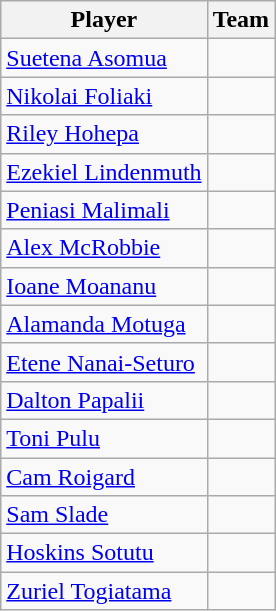<table class="wikitable" border="1">
<tr>
<th>Player</th>
<th>Team</th>
</tr>
<tr>
<td><a href='#'>Suetena Asomua</a></td>
<td></td>
</tr>
<tr>
<td><a href='#'>Nikolai Foliaki</a></td>
<td></td>
</tr>
<tr>
<td><a href='#'>Riley Hohepa</a></td>
<td></td>
</tr>
<tr>
<td><a href='#'>Ezekiel Lindenmuth</a></td>
<td></td>
</tr>
<tr>
<td><a href='#'>Peniasi Malimali</a></td>
<td></td>
</tr>
<tr>
<td><a href='#'>Alex McRobbie</a></td>
<td></td>
</tr>
<tr>
<td><a href='#'>Ioane Moananu</a></td>
<td></td>
</tr>
<tr>
<td><a href='#'>Alamanda Motuga</a></td>
<td></td>
</tr>
<tr>
<td><a href='#'>Etene Nanai-Seturo</a></td>
<td></td>
</tr>
<tr>
<td><a href='#'>Dalton Papalii</a></td>
<td></td>
</tr>
<tr>
<td><a href='#'>Toni Pulu</a></td>
<td></td>
</tr>
<tr>
<td><a href='#'>Cam Roigard</a></td>
<td></td>
</tr>
<tr>
<td><a href='#'>Sam Slade</a></td>
<td></td>
</tr>
<tr>
<td><a href='#'>Hoskins Sotutu</a></td>
<td></td>
</tr>
<tr>
<td><a href='#'>Zuriel Togiatama</a></td>
<td></td>
</tr>
</table>
